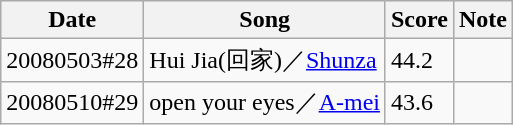<table class="wikitable collapsible collapsed">
<tr bgcolor="#efefef">
<th>Date</th>
<th>Song</th>
<th>Score</th>
<th>Note</th>
</tr>
<tr>
<td>20080503#28</td>
<td>Hui Jia(回家)／<a href='#'>Shunza</a></td>
<td>44.2</td>
<td></td>
</tr>
<tr>
<td>20080510#29</td>
<td>open your eyes／<a href='#'>A-mei</a></td>
<td>43.6</td>
<td></td>
</tr>
</table>
